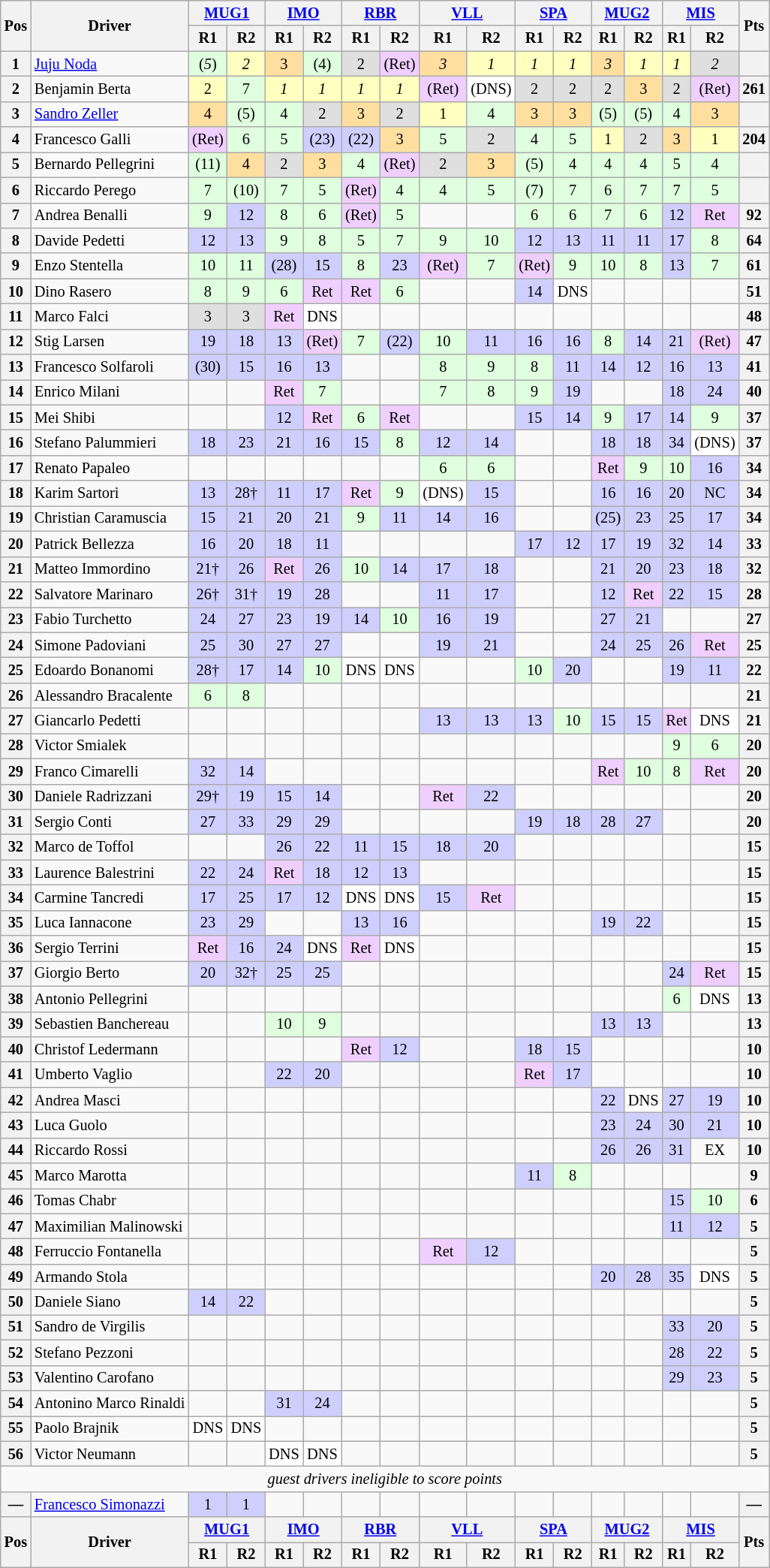<table class="wikitable" style="font-size:85%; text-align:center">
<tr>
<th rowspan="2" valign="middle">Pos</th>
<th rowspan="2" valign="middle">Driver</th>
<th colspan="2"><a href='#'>MUG1</a><br></th>
<th colspan="2"><a href='#'>IMO</a><br></th>
<th colspan="2"><a href='#'>RBR</a><br></th>
<th colspan="2"><a href='#'>VLL</a><br></th>
<th colspan="2"><a href='#'>SPA</a><br></th>
<th colspan="2"><a href='#'>MUG2</a><br></th>
<th colspan="2"><a href='#'>MIS</a><br></th>
<th rowspan="2" valign="middle">Pts</th>
</tr>
<tr>
<th>R1</th>
<th>R2</th>
<th>R1</th>
<th>R2</th>
<th>R1</th>
<th>R2</th>
<th>R1</th>
<th>R2</th>
<th>R1</th>
<th>R2</th>
<th>R1</th>
<th>R2</th>
<th>R1</th>
<th>R2</th>
</tr>
<tr>
<th>1</th>
<td align="left"> <a href='#'>Juju Noda</a></td>
<td style="background:#dfffdf;">(<em>5</em>)</td>
<td style="background:#ffffbf;"><em>2</em></td>
<td style="background:#ffdf9f;">3</td>
<td style="background:#dfffdf;">(4)</td>
<td style="background:#dfdfdf;">2</td>
<td style="background:#efcfff;">(Ret)</td>
<td style="background:#ffdf9f;"><em>3</em></td>
<td style="background:#ffffbf;"><em>1</em></td>
<td style="background:#ffffbf;"><em>1</em></td>
<td style="background:#ffffbf;"><em>1</em></td>
<td style="background:#ffdf9f;"><em>3</em></td>
<td style="background:#ffffbf;"><em>1</em></td>
<td style="background:#ffffbf;"><em>1</em></td>
<td style="background:#dfdfdf;"><em>2</em></td>
<th></th>
</tr>
<tr>
<th>2</th>
<td align="left"> Benjamin Berta</td>
<td style="background:#ffffbf;">2</td>
<td style="background:#dfffdf;">7</td>
<td style="background:#ffffbf;"><em>1</em></td>
<td style="background:#ffffbf;"><em>1</em></td>
<td style="background:#ffffbf;"><em>1</em></td>
<td style="background:#ffffbf;"><em>1</em></td>
<td style="background:#efcfff;">(Ret)</td>
<td style="background:#ffffff;">(DNS)</td>
<td style="background:#dfdfdf;">2</td>
<td style="background:#dfdfdf;">2</td>
<td style="background:#dfdfdf;">2</td>
<td style="background:#ffdf9f;">3</td>
<td style="background:#dfdfdf;">2</td>
<td style="background:#efcfff;">(Ret)</td>
<th>261</th>
</tr>
<tr>
<th>3</th>
<td align="left"> <a href='#'>Sandro Zeller</a></td>
<td style="background:#ffdf9f;">4</td>
<td style="background:#dfffdf;">(5)</td>
<td style="background:#dfffdf;">4</td>
<td style="background:#dfdfdf;">2</td>
<td style="background:#ffdf9f;">3</td>
<td style="background:#dfdfdf;">2</td>
<td style="background:#ffffbf;">1</td>
<td style="background:#dfffdf;">4</td>
<td style="background:#ffdf9f;">3</td>
<td style="background:#ffdf9f;">3</td>
<td style="background:#dfffdf;">(5)</td>
<td style="background:#dfffdf;">(5)</td>
<td style="background:#dfffdf;">4</td>
<td style="background:#ffdf9f;">3</td>
<th></th>
</tr>
<tr>
<th>4</th>
<td align="left"> Francesco Galli</td>
<td style="background:#efcfff;">(Ret)</td>
<td style="background:#dfffdf;">6</td>
<td style="background:#dfffdf;">5</td>
<td style="background:#cfcfff;">(23)</td>
<td style="background:#cfcfff;">(22)</td>
<td style="background:#ffdf9f;">3</td>
<td style="background:#dfffdf;">5</td>
<td style="background:#dfdfdf;">2</td>
<td style="background:#dfffdf;">4</td>
<td style="background:#dfffdf;">5</td>
<td style="background:#ffffbf;">1</td>
<td style="background:#dfdfdf;">2</td>
<td style="background:#ffdf9f;">3</td>
<td style="background:#ffffbf;">1</td>
<th>204</th>
</tr>
<tr>
<th>5</th>
<td align="left"> Bernardo Pellegrini</td>
<td style="background:#dfffdf;">(11)</td>
<td style="background:#ffdf9f;">4</td>
<td style="background:#dfdfdf;">2</td>
<td style="background:#ffdf9f;">3</td>
<td style="background:#dfffdf;">4</td>
<td style="background:#efcfff;">(Ret)</td>
<td style="background:#dfdfdf;">2</td>
<td style="background:#ffdf9f;">3</td>
<td style="background:#dfffdf;">(5)</td>
<td style="background:#dfffdf;">4</td>
<td style="background:#dfffdf;">4</td>
<td style="background:#dfffdf;">4</td>
<td style="background:#dfffdf;">5</td>
<td style="background:#dfffdf;">4</td>
<th></th>
</tr>
<tr>
<th>6</th>
<td align="left"> Riccardo Perego</td>
<td style="background:#dfffdf;">7</td>
<td style="background:#dfffdf;">(10)</td>
<td style="background:#dfffdf;">7</td>
<td style="background:#dfffdf;">5</td>
<td style="background:#efcfff;">(Ret)</td>
<td style="background:#dfffdf;">4</td>
<td style="background:#dfffdf;">4</td>
<td style="background:#dfffdf;">5</td>
<td style="background:#dfffdf;">(7)</td>
<td style="background:#dfffdf;">7</td>
<td style="background:#dfffdf;">6</td>
<td style="background:#dfffdf;">7</td>
<td style="background:#dfffdf;">7</td>
<td style="background:#dfffdf;">5</td>
<th></th>
</tr>
<tr>
<th>7</th>
<td align="left"> Andrea Benalli</td>
<td style="background:#dfffdf;">9</td>
<td style="background:#cfcfff;">12</td>
<td style="background:#dfffdf;">8</td>
<td style="background:#dfffdf;">6</td>
<td style="background:#efcfff;">(Ret)</td>
<td style="background:#dfffdf;">5</td>
<td></td>
<td></td>
<td style="background:#dfffdf;">6</td>
<td style="background:#dfffdf;">6</td>
<td style="background:#dfffdf;">7</td>
<td style="background:#dfffdf;">6</td>
<td style="background:#cfcfff;">12</td>
<td style="background:#efcfff;">Ret</td>
<th>92</th>
</tr>
<tr>
<th>8</th>
<td align="left"> Davide Pedetti</td>
<td style="background:#cfcfff;">12</td>
<td style="background:#cfcfff;">13</td>
<td style="background:#dfffdf;">9</td>
<td style="background:#dfffdf;">8</td>
<td style="background:#dfffdf;">5</td>
<td style="background:#dfffdf;">7</td>
<td style="background:#dfffdf;">9</td>
<td style="background:#dfffdf;">10</td>
<td style="background:#cfcfff;">12</td>
<td style="background:#cfcfff;">13</td>
<td style="background:#cfcfff;">11</td>
<td style="background:#cfcfff;">11</td>
<td style="background:#cfcfff;">17</td>
<td style="background:#dfffdf;">8</td>
<th>64</th>
</tr>
<tr>
<th>9</th>
<td align="left"> Enzo Stentella</td>
<td style="background:#dfffdf;">10</td>
<td style="background:#dfffdf;">11</td>
<td style="background:#cfcfff;">(28)</td>
<td style="background:#cfcfff;">15</td>
<td style="background:#dfffdf;">8</td>
<td style="background:#cfcfff;">23</td>
<td style="background:#efcfff;">(Ret)</td>
<td style="background:#dfffdf;">7</td>
<td style="background:#efcfff;">(Ret)</td>
<td style="background:#dfffdf;">9</td>
<td style="background:#dfffdf;">10</td>
<td style="background:#dfffdf;">8</td>
<td style="background:#cfcfff;">13</td>
<td style="background:#dfffdf;">7</td>
<th>61</th>
</tr>
<tr>
<th>10</th>
<td align="left"> Dino Rasero</td>
<td style="background:#dfffdf;">8</td>
<td style="background:#dfffdf;">9</td>
<td style="background:#dfffdf;">6</td>
<td style="background:#efcfff;">Ret</td>
<td style="background:#efcfff;">Ret</td>
<td style="background:#dfffdf;">6</td>
<td></td>
<td></td>
<td style="background:#cfcfff;">14</td>
<td style="background:#ffffff;">DNS</td>
<td></td>
<td></td>
<td></td>
<td></td>
<th>51</th>
</tr>
<tr>
<th>11</th>
<td align="left"> Marco Falci</td>
<td style="background:#dfdfdf;">3</td>
<td style="background:#dfdfdf;">3</td>
<td style="background:#efcfff;">Ret</td>
<td style="background:#ffffff;">DNS</td>
<td></td>
<td></td>
<td></td>
<td></td>
<td></td>
<td></td>
<td></td>
<td></td>
<td></td>
<td></td>
<th>48</th>
</tr>
<tr>
<th>12</th>
<td align="left"> Stig Larsen</td>
<td style="background:#cfcfff;">19</td>
<td style="background:#cfcfff;">18</td>
<td style="background:#cfcfff;">13</td>
<td style="background:#efcfff;">(Ret)</td>
<td style="background:#dfffdf;">7</td>
<td style="background:#cfcfff;">(22)</td>
<td style="background:#dfffdf;">10</td>
<td style="background:#cfcfff;">11</td>
<td style="background:#cfcfff;">16</td>
<td style="background:#cfcfff;">16</td>
<td style="background:#dfffdf;">8</td>
<td style="background:#cfcfff;">14</td>
<td style="background:#cfcfff;">21</td>
<td style="background:#efcfff;">(Ret)</td>
<th>47</th>
</tr>
<tr>
<th>13</th>
<td align="left"> Francesco Solfaroli</td>
<td style="background:#cfcfff;">(30)</td>
<td style="background:#cfcfff;">15</td>
<td style="background:#cfcfff;">16</td>
<td style="background:#cfcfff;">13</td>
<td></td>
<td></td>
<td style="background:#dfffdf;">8</td>
<td style="background:#dfffdf;">9</td>
<td style="background:#dfffdf;">8</td>
<td style="background:#cfcfff;">11</td>
<td style="background:#cfcfff;">14</td>
<td style="background:#cfcfff;">12</td>
<td style="background:#cfcfff;">16</td>
<td style="background:#cfcfff;">13</td>
<th>41</th>
</tr>
<tr>
<th>14</th>
<td align="left"> Enrico Milani</td>
<td></td>
<td></td>
<td style="background:#efcfff;">Ret</td>
<td style="background:#dfffdf;">7</td>
<td></td>
<td></td>
<td style="background:#dfffdf;">7</td>
<td style="background:#dfffdf;">8</td>
<td style="background:#dfffdf;">9</td>
<td style="background:#cfcfff;">19</td>
<td></td>
<td></td>
<td style="background:#cfcfff;">18</td>
<td style="background:#cfcfff;">24</td>
<th>40</th>
</tr>
<tr>
<th>15</th>
<td align="left"> Mei Shibi</td>
<td></td>
<td></td>
<td style="background:#cfcfff;">12</td>
<td style="background:#efcfff;">Ret</td>
<td style="background:#dfffdf;">6</td>
<td style="background:#efcfff;">Ret</td>
<td></td>
<td></td>
<td style="background:#cfcfff;">15</td>
<td style="background:#cfcfff;">14</td>
<td style="background:#dfffdf;">9</td>
<td style="background:#cfcfff;">17</td>
<td style="background:#cfcfff;">14</td>
<td style="background:#dfffdf;">9</td>
<th>37</th>
</tr>
<tr>
<th>16</th>
<td align="left"> Stefano Palummieri</td>
<td style="background:#cfcfff;">18</td>
<td style="background:#cfcfff;">23</td>
<td style="background:#cfcfff;">21</td>
<td style="background:#cfcfff;">16</td>
<td style="background:#cfcfff;">15</td>
<td style="background:#dfffdf;">8</td>
<td style="background:#cfcfff;">12</td>
<td style="background:#cfcfff;">14</td>
<td></td>
<td></td>
<td style="background:#cfcfff;">18</td>
<td style="background:#cfcfff;">18</td>
<td style="background:#cfcfff;">34</td>
<td style="background:#ffffff;">(DNS)</td>
<th>37</th>
</tr>
<tr>
<th>17</th>
<td align="left"> Renato Papaleo</td>
<td></td>
<td></td>
<td></td>
<td></td>
<td></td>
<td></td>
<td style="background:#dfffdf;">6</td>
<td style="background:#dfffdf;">6</td>
<td></td>
<td></td>
<td style="background:#efcfff;">Ret</td>
<td style="background:#dfffdf;">9</td>
<td style="background:#dfffdf;">10</td>
<td style="background:#cfcfff;">16</td>
<th>34</th>
</tr>
<tr>
<th>18</th>
<td align="left"> Karim Sartori</td>
<td style="background:#cfcfff;">13</td>
<td style="background:#cfcfff;">28†</td>
<td style="background:#cfcfff;">11</td>
<td style="background:#cfcfff;">17</td>
<td style="background:#efcfff;">Ret</td>
<td style="background:#dfffdf;">9</td>
<td style="background:#ffffff;">(DNS)</td>
<td style="background:#cfcfff;">15</td>
<td></td>
<td></td>
<td style="background:#cfcfff;">16</td>
<td style="background:#cfcfff;">16</td>
<td style="background:#cfcfff;">20</td>
<td style="background:#cfcfff;">NC</td>
<th>34</th>
</tr>
<tr>
<th>19</th>
<td align="left"> Christian Caramuscia</td>
<td style="background:#cfcfff;">15</td>
<td style="background:#cfcfff;">21</td>
<td style="background:#cfcfff;">20</td>
<td style="background:#cfcfff;">21</td>
<td style="background:#dfffdf;">9</td>
<td style="background:#cfcfff;">11</td>
<td style="background:#cfcfff;">14</td>
<td style="background:#cfcfff;">16</td>
<td></td>
<td></td>
<td style="background:#cfcfff;">(25)</td>
<td style="background:#cfcfff;">23</td>
<td style="background:#cfcfff;">25</td>
<td style="background:#cfcfff;">17</td>
<th>34</th>
</tr>
<tr>
<th>20</th>
<td align="left"> Patrick Bellezza</td>
<td style="background:#cfcfff;">16</td>
<td style="background:#cfcfff;">20</td>
<td style="background:#cfcfff;">18</td>
<td style="background:#cfcfff;">11</td>
<td></td>
<td></td>
<td></td>
<td></td>
<td style="background:#cfcfff;">17</td>
<td style="background:#cfcfff;">12</td>
<td style="background:#cfcfff;">17</td>
<td style="background:#cfcfff;">19</td>
<td style="background:#cfcfff;">32</td>
<td style="background:#cfcfff;">14</td>
<th>33</th>
</tr>
<tr>
<th>21</th>
<td align="left"> Matteo Immordino</td>
<td style="background:#cfcfff;">21†</td>
<td style="background:#cfcfff;">26</td>
<td style="background:#efcfff;">Ret</td>
<td style="background:#cfcfff;">26</td>
<td style="background:#dfffdf;">10</td>
<td style="background:#cfcfff;">14</td>
<td style="background:#cfcfff;">17</td>
<td style="background:#cfcfff;">18</td>
<td></td>
<td></td>
<td style="background:#cfcfff;">21</td>
<td style="background:#cfcfff;">20</td>
<td style="background:#cfcfff;">23</td>
<td style="background:#cfcfff;">18</td>
<th>32</th>
</tr>
<tr>
<th>22</th>
<td align="left"> Salvatore Marinaro</td>
<td style="background:#cfcfff;">26†</td>
<td style="background:#cfcfff;">31†</td>
<td style="background:#cfcfff;">19</td>
<td style="background:#cfcfff;">28</td>
<td></td>
<td></td>
<td style="background:#cfcfff;">11</td>
<td style="background:#cfcfff;">17</td>
<td></td>
<td></td>
<td style="background:#cfcfff;">12</td>
<td style="background:#efcfff;">Ret</td>
<td style="background:#cfcfff;">22</td>
<td style="background:#cfcfff;">15</td>
<th>28</th>
</tr>
<tr>
<th>23</th>
<td align="left"> Fabio Turchetto</td>
<td style="background:#cfcfff;">24</td>
<td style="background:#cfcfff;">27</td>
<td style="background:#cfcfff;">23</td>
<td style="background:#cfcfff;">19</td>
<td style="background:#cfcfff;">14</td>
<td style="background:#dfffdf;">10</td>
<td style="background:#cfcfff;">16</td>
<td style="background:#cfcfff;">19</td>
<td></td>
<td></td>
<td style="background:#cfcfff;">27</td>
<td style="background:#cfcfff;">21</td>
<td></td>
<td></td>
<th>27</th>
</tr>
<tr>
<th>24</th>
<td align="left"> Simone Padoviani</td>
<td style="background:#cfcfff;">25</td>
<td style="background:#cfcfff;">30</td>
<td style="background:#cfcfff;">27</td>
<td style="background:#cfcfff;">27</td>
<td></td>
<td></td>
<td style="background:#cfcfff;">19</td>
<td style="background:#cfcfff;">21</td>
<td></td>
<td></td>
<td style="background:#cfcfff;">24</td>
<td style="background:#cfcfff;">25</td>
<td style="background:#cfcfff;">26</td>
<td style="background:#efcfff;">Ret</td>
<th>25</th>
</tr>
<tr>
<th>25</th>
<td align="left"> Edoardo Bonanomi</td>
<td style="background:#cfcfff;">28†</td>
<td style="background:#cfcfff;">17</td>
<td style="background:#cfcfff;">14</td>
<td style="background:#dfffdf;">10</td>
<td style="background:#ffffff;">DNS</td>
<td style="background:#ffffff;">DNS</td>
<td></td>
<td></td>
<td style="background:#dfffdf;">10</td>
<td style="background:#cfcfff;">20</td>
<td></td>
<td></td>
<td style="background:#cfcfff;">19</td>
<td style="background:#cfcfff;">11</td>
<th>22</th>
</tr>
<tr>
<th>26</th>
<td align="left"> Alessandro Bracalente</td>
<td style="background:#dfffdf;">6</td>
<td style="background:#dfffdf;">8</td>
<td></td>
<td></td>
<td></td>
<td></td>
<td></td>
<td></td>
<td></td>
<td></td>
<td></td>
<td></td>
<td></td>
<td></td>
<th>21</th>
</tr>
<tr>
<th>27</th>
<td align="left"> Giancarlo Pedetti</td>
<td></td>
<td></td>
<td></td>
<td></td>
<td></td>
<td></td>
<td style="background:#cfcfff;">13</td>
<td style="background:#cfcfff;">13</td>
<td style="background:#cfcfff;">13</td>
<td style="background:#dfffdf;">10</td>
<td style="background:#cfcfff;">15</td>
<td style="background:#cfcfff;">15</td>
<td style="background:#efcfff;">Ret</td>
<td style="background:#ffffff;">DNS</td>
<th>21</th>
</tr>
<tr>
<th>28</th>
<td align="left"> Victor Smialek</td>
<td></td>
<td></td>
<td></td>
<td></td>
<td></td>
<td></td>
<td></td>
<td></td>
<td></td>
<td></td>
<td></td>
<td></td>
<td style="background:#dfffdf;">9</td>
<td style="background:#dfffdf;">6</td>
<th>20</th>
</tr>
<tr>
<th>29</th>
<td align="left"> Franco Cimarelli</td>
<td style="background:#cfcfff;">32</td>
<td style="background:#cfcfff;">14</td>
<td></td>
<td></td>
<td></td>
<td></td>
<td></td>
<td></td>
<td></td>
<td></td>
<td style="background:#efcfff;">Ret</td>
<td style="background:#dfffdf;">10</td>
<td style="background:#dfffdf;">8</td>
<td style="background:#efcfff;">Ret</td>
<th>20</th>
</tr>
<tr>
<th>30</th>
<td align="left"> Daniele Radrizzani</td>
<td style="background:#cfcfff;">29†</td>
<td style="background:#cfcfff;">19</td>
<td style="background:#cfcfff;">15</td>
<td style="background:#cfcfff;">14</td>
<td></td>
<td></td>
<td style="background:#efcfff;">Ret</td>
<td style="background:#cfcfff;">22</td>
<td></td>
<td></td>
<td></td>
<td></td>
<td></td>
<td></td>
<th>20</th>
</tr>
<tr>
<th>31</th>
<td align="left"> Sergio Conti</td>
<td style="background:#cfcfff;">27</td>
<td style="background:#cfcfff;">33</td>
<td style="background:#cfcfff;">29</td>
<td style="background:#cfcfff;">29</td>
<td></td>
<td></td>
<td></td>
<td></td>
<td style="background:#cfcfff;">19</td>
<td style="background:#cfcfff;">18</td>
<td style="background:#cfcfff;">28</td>
<td style="background:#cfcfff;">27</td>
<td></td>
<td></td>
<th>20</th>
</tr>
<tr>
<th>32</th>
<td align="left"> Marco de Toffol</td>
<td></td>
<td></td>
<td style="background:#cfcfff;">26</td>
<td style="background:#cfcfff;">22</td>
<td style="background:#cfcfff;">11</td>
<td style="background:#cfcfff;">15</td>
<td style="background:#cfcfff;">18</td>
<td style="background:#cfcfff;">20</td>
<td></td>
<td></td>
<td></td>
<td></td>
<td></td>
<td></td>
<th>15</th>
</tr>
<tr>
<th>33</th>
<td align="left"> Laurence Balestrini</td>
<td style="background:#cfcfff;">22</td>
<td style="background:#cfcfff;">24</td>
<td style="background:#efcfff;">Ret</td>
<td style="background:#cfcfff;">18</td>
<td style="background:#cfcfff;">12</td>
<td style="background:#cfcfff;">13</td>
<td></td>
<td></td>
<td></td>
<td></td>
<td></td>
<td></td>
<td></td>
<td></td>
<th>15</th>
</tr>
<tr>
<th>34</th>
<td align="left"> Carmine Tancredi</td>
<td style="background:#cfcfff;">17</td>
<td style="background:#cfcfff;">25</td>
<td style="background:#cfcfff;">17</td>
<td style="background:#cfcfff;">12</td>
<td style="background:#ffffff;">DNS</td>
<td style="background:#ffffff;">DNS</td>
<td style="background:#cfcfff;">15</td>
<td style="background:#efcfff;">Ret</td>
<td></td>
<td></td>
<td></td>
<td></td>
<td></td>
<td></td>
<th>15</th>
</tr>
<tr>
<th>35</th>
<td align="left"> Luca Iannacone</td>
<td style="background:#cfcfff;">23</td>
<td style="background:#cfcfff;">29</td>
<td></td>
<td></td>
<td style="background:#cfcfff;">13</td>
<td style="background:#cfcfff;">16</td>
<td></td>
<td></td>
<td></td>
<td></td>
<td style="background:#cfcfff;">19</td>
<td style="background:#cfcfff;">22</td>
<td></td>
<td></td>
<th>15</th>
</tr>
<tr>
<th>36</th>
<td align="left"> Sergio Terrini</td>
<td style="background:#efcfff;">Ret</td>
<td style="background:#cfcfff;">16</td>
<td style="background:#cfcfff;">24</td>
<td style="background:#ffffff;">DNS</td>
<td style="background:#efcfff;">Ret</td>
<td style="background:#ffffff;">DNS</td>
<td></td>
<td></td>
<td></td>
<td></td>
<td></td>
<td></td>
<td></td>
<td></td>
<th>15</th>
</tr>
<tr>
<th>37</th>
<td align="left"> Giorgio Berto</td>
<td style="background:#cfcfff;">20</td>
<td style="background:#cfcfff;">32†</td>
<td style="background:#cfcfff;">25</td>
<td style="background:#cfcfff;">25</td>
<td></td>
<td></td>
<td></td>
<td></td>
<td></td>
<td></td>
<td></td>
<td></td>
<td style="background:#cfcfff;">24</td>
<td style="background:#efcfff;">Ret</td>
<th>15</th>
</tr>
<tr>
<th>38</th>
<td align="left"> Antonio Pellegrini</td>
<td></td>
<td></td>
<td></td>
<td></td>
<td></td>
<td></td>
<td></td>
<td></td>
<td></td>
<td></td>
<td></td>
<td></td>
<td style="background:#dfffdf;">6</td>
<td style="background:#ffffff;">DNS</td>
<th>13</th>
</tr>
<tr>
<th>39</th>
<td align="left"> Sebastien Banchereau</td>
<td></td>
<td></td>
<td style="background:#dfffdf;">10</td>
<td style="background:#dfffdf;">9</td>
<td></td>
<td></td>
<td></td>
<td></td>
<td></td>
<td></td>
<td style="background:#cfcfff;">13</td>
<td style="background:#cfcfff;">13</td>
<td></td>
<td></td>
<th>13</th>
</tr>
<tr>
<th>40</th>
<td align="left"> Christof Ledermann</td>
<td></td>
<td></td>
<td></td>
<td></td>
<td style="background:#efcfff;">Ret</td>
<td style="background:#cfcfff;">12</td>
<td></td>
<td></td>
<td style="background:#cfcfff;">18</td>
<td style="background:#cfcfff;">15</td>
<td></td>
<td></td>
<td></td>
<td></td>
<th>10</th>
</tr>
<tr>
<th>41</th>
<td align="left"> Umberto Vaglio</td>
<td></td>
<td></td>
<td style="background:#cfcfff;">22</td>
<td style="background:#cfcfff;">20</td>
<td></td>
<td></td>
<td></td>
<td></td>
<td style="background:#efcfff;">Ret</td>
<td style="background:#cfcfff;">17</td>
<td></td>
<td></td>
<td></td>
<td></td>
<th>10</th>
</tr>
<tr>
<th>42</th>
<td align="left"> Andrea Masci</td>
<td></td>
<td></td>
<td></td>
<td></td>
<td></td>
<td></td>
<td></td>
<td></td>
<td></td>
<td></td>
<td style="background:#cfcfff;">22</td>
<td style="background:#ffffff;">DNS</td>
<td style="background:#cfcfff;">27</td>
<td style="background:#cfcfff;">19</td>
<th>10</th>
</tr>
<tr>
<th>43</th>
<td align="left"> Luca Guolo</td>
<td></td>
<td></td>
<td></td>
<td></td>
<td></td>
<td></td>
<td></td>
<td></td>
<td></td>
<td></td>
<td style="background:#cfcfff;">23</td>
<td style="background:#cfcfff;">24</td>
<td style="background:#cfcfff;">30</td>
<td style="background:#cfcfff;">21</td>
<th>10</th>
</tr>
<tr>
<th>44</th>
<td align="left"> Riccardo Rossi</td>
<td></td>
<td></td>
<td></td>
<td></td>
<td></td>
<td></td>
<td></td>
<td></td>
<td></td>
<td></td>
<td style="background:#cfcfff;">26</td>
<td style="background:#cfcfff;">26</td>
<td style="background:#cfcfff;">31</td>
<td>EX</td>
<th>10</th>
</tr>
<tr>
<th>45</th>
<td align="left"> Marco Marotta</td>
<td></td>
<td></td>
<td></td>
<td></td>
<td></td>
<td></td>
<td></td>
<td></td>
<td style="background:#cfcfff;">11</td>
<td style="background:#dfffdf;">8</td>
<td></td>
<td></td>
<td></td>
<td></td>
<th>9</th>
</tr>
<tr>
<th>46</th>
<td align="left"> Tomas Chabr</td>
<td></td>
<td></td>
<td></td>
<td></td>
<td></td>
<td></td>
<td></td>
<td></td>
<td></td>
<td></td>
<td></td>
<td></td>
<td style="background:#cfcfff;">15</td>
<td style="background:#dfffdf;">10</td>
<th>6</th>
</tr>
<tr>
<th>47</th>
<td align="left"> Maximilian Malinowski</td>
<td></td>
<td></td>
<td></td>
<td></td>
<td></td>
<td></td>
<td></td>
<td></td>
<td></td>
<td></td>
<td></td>
<td></td>
<td style="background:#cfcfff;">11</td>
<td style="background:#cfcfff;">12</td>
<th>5</th>
</tr>
<tr>
<th>48</th>
<td align="left"> Ferruccio Fontanella</td>
<td></td>
<td></td>
<td></td>
<td></td>
<td></td>
<td></td>
<td style="background:#efcfff;">Ret</td>
<td style="background:#cfcfff;">12</td>
<td></td>
<td></td>
<td></td>
<td></td>
<td></td>
<td></td>
<th>5</th>
</tr>
<tr>
<th>49</th>
<td align="left"> Armando Stola</td>
<td></td>
<td></td>
<td></td>
<td></td>
<td></td>
<td></td>
<td></td>
<td></td>
<td></td>
<td></td>
<td style="background:#cfcfff;">20</td>
<td style="background:#cfcfff;">28</td>
<td style="background:#cfcfff;">35</td>
<td style="background:#ffffff;">DNS</td>
<th>5</th>
</tr>
<tr>
<th>50</th>
<td align="left"> Daniele Siano</td>
<td style="background:#cfcfff;">14</td>
<td style="background:#cfcfff;">22</td>
<td></td>
<td></td>
<td></td>
<td></td>
<td></td>
<td></td>
<td></td>
<td></td>
<td></td>
<td></td>
<td></td>
<td></td>
<th>5</th>
</tr>
<tr>
<th>51</th>
<td align="left"> Sandro de Virgilis</td>
<td></td>
<td></td>
<td></td>
<td></td>
<td></td>
<td></td>
<td></td>
<td></td>
<td></td>
<td></td>
<td></td>
<td></td>
<td style="background:#cfcfff;">33</td>
<td style="background:#cfcfff;">20</td>
<th>5</th>
</tr>
<tr>
<th>52</th>
<td align="left"> Stefano Pezzoni</td>
<td></td>
<td></td>
<td></td>
<td></td>
<td></td>
<td></td>
<td></td>
<td></td>
<td></td>
<td></td>
<td></td>
<td></td>
<td style="background:#cfcfff;">28</td>
<td style="background:#cfcfff;">22</td>
<th>5</th>
</tr>
<tr>
<th>53</th>
<td align="left"> Valentino Carofano</td>
<td></td>
<td></td>
<td></td>
<td></td>
<td></td>
<td></td>
<td></td>
<td></td>
<td></td>
<td></td>
<td></td>
<td></td>
<td style="background:#cfcfff;">29</td>
<td style="background:#cfcfff;">23</td>
<th>5</th>
</tr>
<tr>
<th>54</th>
<td align="left"> Antonino Marco Rinaldi</td>
<td></td>
<td></td>
<td style="background:#cfcfff;">31</td>
<td style="background:#cfcfff;">24</td>
<td></td>
<td></td>
<td></td>
<td></td>
<td></td>
<td></td>
<td></td>
<td></td>
<td></td>
<td></td>
<th>5</th>
</tr>
<tr>
<th>55</th>
<td align="left"> Paolo Brajnik</td>
<td style="background:#ffffff;">DNS</td>
<td style="background:#ffffff;">DNS</td>
<td></td>
<td></td>
<td></td>
<td></td>
<td></td>
<td></td>
<td></td>
<td></td>
<td></td>
<td></td>
<td></td>
<td></td>
<th>5</th>
</tr>
<tr>
<th>56</th>
<td align="left"> Victor Neumann</td>
<td></td>
<td></td>
<td style="background:#ffffff;">DNS</td>
<td style="background:#ffffff;">DNS</td>
<td></td>
<td></td>
<td></td>
<td></td>
<td></td>
<td></td>
<td></td>
<td></td>
<td></td>
<td></td>
<th>5</th>
</tr>
<tr>
<td colspan="17"><em>guest drivers ineligible to score points</em></td>
</tr>
<tr>
<th>—</th>
<td align="left"> <a href='#'>Francesco Simonazzi</a></td>
<td style="background:#cfcfff;">1</td>
<td style="background:#cfcfff;">1</td>
<td></td>
<td></td>
<td></td>
<td></td>
<td></td>
<td></td>
<td></td>
<td></td>
<td></td>
<td></td>
<td></td>
<td></td>
<th>—</th>
</tr>
<tr>
<th rowspan="2">Pos</th>
<th rowspan="2">Driver</th>
<th colspan="2"><a href='#'>MUG1</a><br></th>
<th colspan="2"><a href='#'>IMO</a><br></th>
<th colspan="2"><a href='#'>RBR</a><br></th>
<th colspan="2"><a href='#'>VLL</a><br></th>
<th colspan="2"><a href='#'>SPA</a><br></th>
<th colspan="2"><a href='#'>MUG2</a><br></th>
<th colspan="2"><a href='#'>MIS</a><br></th>
<th rowspan="2">Pts</th>
</tr>
<tr>
<th>R1</th>
<th>R2</th>
<th>R1</th>
<th>R2</th>
<th>R1</th>
<th>R2</th>
<th>R1</th>
<th>R2</th>
<th>R1</th>
<th>R2</th>
<th>R1</th>
<th>R2</th>
<th>R1</th>
<th>R2</th>
</tr>
</table>
